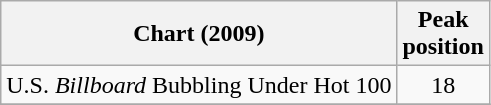<table class="wikitable">
<tr>
<th>Chart (2009)</th>
<th>Peak<br>position</th>
</tr>
<tr>
<td>U.S. <em>Billboard</em> Bubbling Under Hot 100</td>
<td align="center">18</td>
</tr>
<tr>
</tr>
</table>
